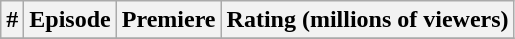<table class="wikitable plainrowheaders">
<tr>
<th>#</th>
<th>Episode</th>
<th>Premiere</th>
<th>Rating (millions of viewers)</th>
</tr>
<tr>
</tr>
</table>
